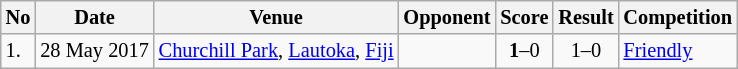<table class="wikitable" style="font-size:85%;">
<tr>
<th>No</th>
<th>Date</th>
<th>Venue</th>
<th>Opponent</th>
<th>Score</th>
<th>Result</th>
<th>Competition</th>
</tr>
<tr>
<td>1.</td>
<td>28 May 2017</td>
<td><a href='#'>Churchill Park</a>, <a href='#'>Lautoka</a>, <a href='#'>Fiji</a></td>
<td></td>
<td align=center><strong>1</strong>–0</td>
<td align=center>1–0</td>
<td><a href='#'>Friendly</a></td>
</tr>
</table>
